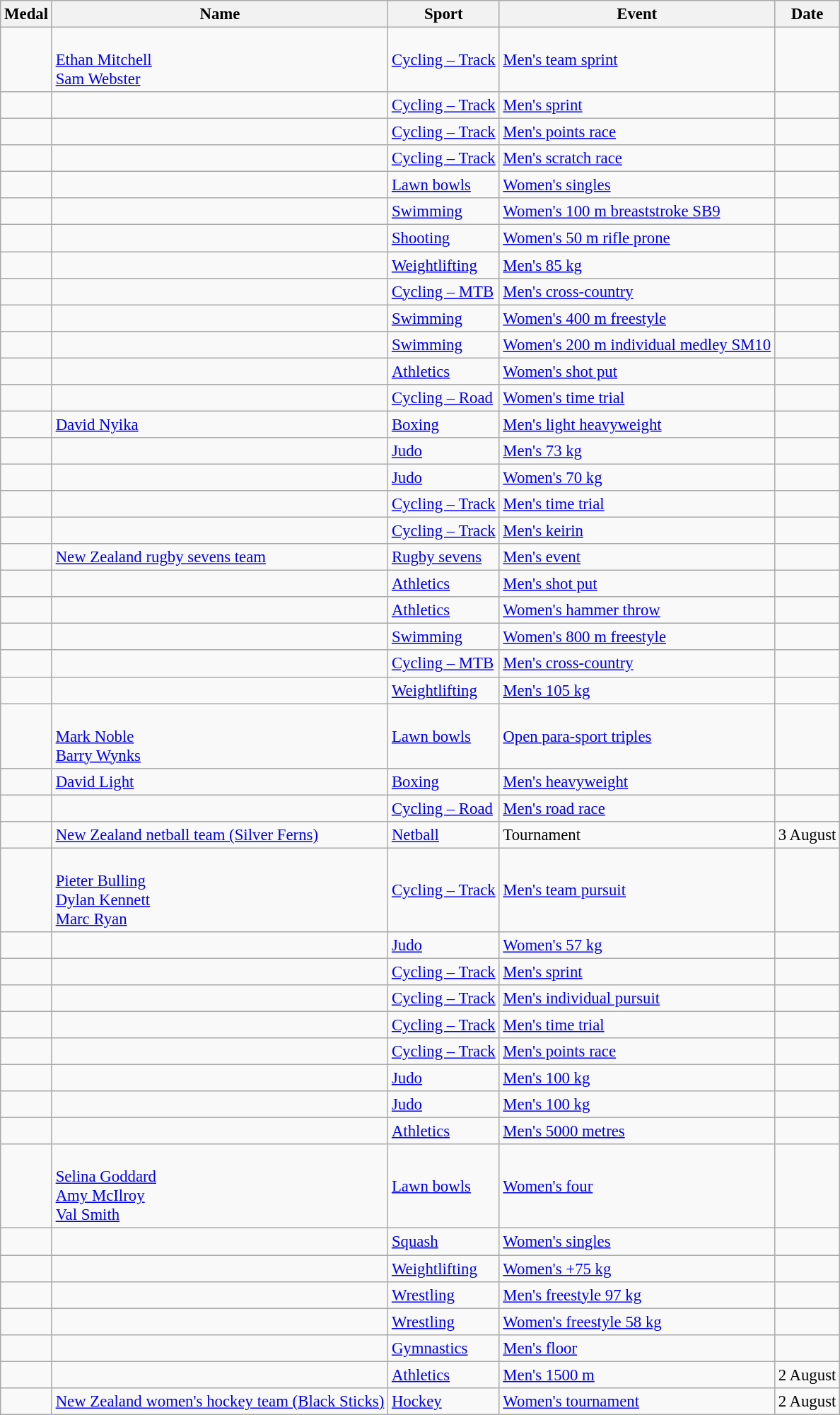<table class="wikitable sortable" style="font-size: 95%;">
<tr>
<th>Medal</th>
<th>Name</th>
<th>Sport</th>
<th>Event</th>
<th>Date</th>
</tr>
<tr>
<td></td>
<td><br><a href='#'>Ethan Mitchell</a><br><a href='#'>Sam Webster</a></td>
<td><a href='#'>Cycling – Track</a></td>
<td><a href='#'>Men's team sprint</a></td>
<td></td>
</tr>
<tr>
<td></td>
<td></td>
<td><a href='#'>Cycling – Track</a></td>
<td><a href='#'>Men's sprint</a></td>
<td></td>
</tr>
<tr>
<td></td>
<td></td>
<td><a href='#'>Cycling – Track</a></td>
<td><a href='#'>Men's points race</a></td>
<td></td>
</tr>
<tr>
<td></td>
<td></td>
<td><a href='#'>Cycling – Track</a></td>
<td><a href='#'>Men's scratch race</a></td>
<td></td>
</tr>
<tr>
<td></td>
<td></td>
<td><a href='#'>Lawn bowls</a></td>
<td><a href='#'>Women's singles</a></td>
<td></td>
</tr>
<tr>
<td></td>
<td></td>
<td><a href='#'>Swimming</a></td>
<td><a href='#'>Women's 100 m breaststroke SB9</a></td>
<td></td>
</tr>
<tr>
<td></td>
<td></td>
<td><a href='#'>Shooting</a></td>
<td><a href='#'>Women's 50 m rifle prone</a></td>
<td></td>
</tr>
<tr>
<td></td>
<td></td>
<td><a href='#'>Weightlifting</a></td>
<td><a href='#'>Men's 85 kg</a></td>
<td></td>
</tr>
<tr>
<td></td>
<td></td>
<td><a href='#'>Cycling – MTB</a></td>
<td><a href='#'>Men's cross-country</a></td>
<td></td>
</tr>
<tr>
<td></td>
<td></td>
<td><a href='#'>Swimming</a></td>
<td><a href='#'>Women's 400 m freestyle</a></td>
<td></td>
</tr>
<tr>
<td></td>
<td></td>
<td><a href='#'>Swimming</a></td>
<td><a href='#'>Women's 200 m individual medley SM10</a></td>
<td></td>
</tr>
<tr>
<td></td>
<td></td>
<td><a href='#'>Athletics</a></td>
<td><a href='#'>Women's shot put</a></td>
<td></td>
</tr>
<tr>
<td></td>
<td></td>
<td><a href='#'>Cycling – Road</a></td>
<td><a href='#'>Women's time trial</a></td>
<td></td>
</tr>
<tr>
<td></td>
<td><a href='#'>David Nyika</a></td>
<td><a href='#'>Boxing</a></td>
<td><a href='#'>Men's light heavyweight</a></td>
<td></td>
</tr>
<tr>
<td></td>
<td></td>
<td><a href='#'>Judo</a></td>
<td><a href='#'>Men's 73 kg</a></td>
<td></td>
</tr>
<tr>
<td></td>
<td></td>
<td><a href='#'>Judo</a></td>
<td><a href='#'>Women's 70 kg</a></td>
<td></td>
</tr>
<tr>
<td></td>
<td></td>
<td><a href='#'>Cycling – Track</a></td>
<td><a href='#'>Men's time trial</a></td>
<td></td>
</tr>
<tr>
<td></td>
<td></td>
<td><a href='#'>Cycling – Track</a></td>
<td><a href='#'>Men's keirin</a></td>
<td></td>
</tr>
<tr>
<td></td>
<td><a href='#'>New Zealand rugby sevens team</a><br></td>
<td><a href='#'>Rugby sevens</a></td>
<td><a href='#'>Men's event</a></td>
<td></td>
</tr>
<tr>
<td></td>
<td></td>
<td><a href='#'>Athletics</a></td>
<td><a href='#'>Men's shot put</a></td>
<td></td>
</tr>
<tr>
<td></td>
<td></td>
<td><a href='#'>Athletics</a></td>
<td><a href='#'>Women's hammer throw</a></td>
<td></td>
</tr>
<tr>
<td></td>
<td></td>
<td><a href='#'>Swimming</a></td>
<td><a href='#'>Women's 800 m freestyle</a></td>
<td></td>
</tr>
<tr>
<td></td>
<td></td>
<td><a href='#'>Cycling – MTB</a></td>
<td><a href='#'>Men's cross-country</a></td>
<td></td>
</tr>
<tr>
<td></td>
<td></td>
<td><a href='#'>Weightlifting</a></td>
<td><a href='#'>Men's 105 kg</a></td>
<td></td>
</tr>
<tr>
<td></td>
<td><br><a href='#'>Mark Noble</a><br><a href='#'>Barry Wynks</a></td>
<td><a href='#'>Lawn bowls</a></td>
<td><a href='#'>Open para-sport triples</a></td>
<td></td>
</tr>
<tr>
<td></td>
<td><a href='#'>David Light</a></td>
<td><a href='#'>Boxing</a></td>
<td><a href='#'>Men's heavyweight</a></td>
<td></td>
</tr>
<tr>
<td></td>
<td></td>
<td><a href='#'>Cycling – Road</a></td>
<td><a href='#'>Men's road race</a></td>
<td></td>
</tr>
<tr>
<td></td>
<td><a href='#'>New Zealand netball team (Silver Ferns)</a><br></td>
<td><a href='#'>Netball</a></td>
<td>Tournament</td>
<td>3 August</td>
</tr>
<tr>
<td></td>
<td><br><a href='#'>Pieter Bulling</a><br><a href='#'>Dylan Kennett</a><br><a href='#'>Marc Ryan</a></td>
<td><a href='#'>Cycling – Track</a></td>
<td><a href='#'>Men's team pursuit</a></td>
<td></td>
</tr>
<tr>
<td></td>
<td></td>
<td><a href='#'>Judo</a></td>
<td><a href='#'>Women's 57 kg</a></td>
<td></td>
</tr>
<tr>
<td></td>
<td></td>
<td><a href='#'>Cycling – Track</a></td>
<td><a href='#'>Men's sprint</a></td>
<td></td>
</tr>
<tr>
<td></td>
<td></td>
<td><a href='#'>Cycling – Track</a></td>
<td><a href='#'>Men's individual pursuit</a></td>
<td></td>
</tr>
<tr>
<td></td>
<td></td>
<td><a href='#'>Cycling – Track</a></td>
<td><a href='#'>Men's time trial</a></td>
<td></td>
</tr>
<tr>
<td></td>
<td></td>
<td><a href='#'>Cycling – Track</a></td>
<td><a href='#'>Men's points race</a></td>
<td></td>
</tr>
<tr>
<td></td>
<td></td>
<td><a href='#'>Judo</a></td>
<td><a href='#'>Men's 100 kg</a></td>
<td></td>
</tr>
<tr>
<td></td>
<td></td>
<td><a href='#'>Judo</a></td>
<td><a href='#'>Men's 100 kg</a></td>
<td></td>
</tr>
<tr>
<td></td>
<td></td>
<td><a href='#'>Athletics</a></td>
<td><a href='#'>Men's 5000 metres</a></td>
<td></td>
</tr>
<tr>
<td></td>
<td><br><a href='#'>Selina Goddard</a><br><a href='#'>Amy McIlroy</a><br><a href='#'>Val Smith</a></td>
<td><a href='#'>Lawn bowls</a></td>
<td><a href='#'>Women's four</a></td>
<td></td>
</tr>
<tr>
<td></td>
<td></td>
<td><a href='#'>Squash</a></td>
<td><a href='#'>Women's singles</a></td>
<td></td>
</tr>
<tr>
<td></td>
<td></td>
<td><a href='#'>Weightlifting</a></td>
<td><a href='#'>Women's +75 kg</a></td>
<td></td>
</tr>
<tr>
<td></td>
<td></td>
<td><a href='#'>Wrestling</a></td>
<td><a href='#'>Men's freestyle 97 kg</a></td>
<td></td>
</tr>
<tr>
<td></td>
<td></td>
<td><a href='#'>Wrestling</a></td>
<td><a href='#'>Women's freestyle 58 kg</a></td>
<td></td>
</tr>
<tr>
<td></td>
<td></td>
<td><a href='#'>Gymnastics</a></td>
<td><a href='#'>Men's floor</a></td>
<td></td>
</tr>
<tr>
<td></td>
<td></td>
<td><a href='#'>Athletics</a></td>
<td><a href='#'>Men's 1500 m</a></td>
<td>2 August</td>
</tr>
<tr>
<td></td>
<td><a href='#'>New Zealand women's hockey team (Black Sticks)</a><br></td>
<td><a href='#'>Hockey</a></td>
<td><a href='#'>Women's tournament</a></td>
<td>2 August</td>
</tr>
</table>
